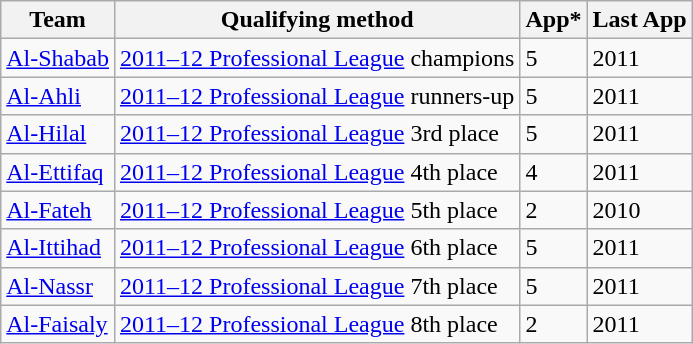<table class="wikitable">
<tr>
<th>Team</th>
<th>Qualifying method</th>
<th>App*</th>
<th>Last App</th>
</tr>
<tr>
<td><a href='#'>Al-Shabab</a></td>
<td><a href='#'>2011–12 Professional League</a> champions</td>
<td>5</td>
<td>2011</td>
</tr>
<tr>
<td><a href='#'>Al-Ahli</a></td>
<td><a href='#'>2011–12 Professional League</a> runners-up</td>
<td>5</td>
<td>2011</td>
</tr>
<tr>
<td><a href='#'>Al-Hilal</a></td>
<td><a href='#'>2011–12 Professional League</a> 3rd place</td>
<td>5</td>
<td>2011</td>
</tr>
<tr>
<td><a href='#'>Al-Ettifaq</a></td>
<td><a href='#'>2011–12 Professional League</a> 4th place</td>
<td>4</td>
<td>2011</td>
</tr>
<tr>
<td><a href='#'>Al-Fateh</a></td>
<td><a href='#'>2011–12 Professional League</a> 5th place</td>
<td>2</td>
<td>2010</td>
</tr>
<tr>
<td><a href='#'>Al-Ittihad</a></td>
<td><a href='#'>2011–12 Professional League</a> 6th place</td>
<td>5</td>
<td>2011</td>
</tr>
<tr>
<td><a href='#'>Al-Nassr</a></td>
<td><a href='#'>2011–12 Professional League</a> 7th place</td>
<td>5</td>
<td>2011</td>
</tr>
<tr>
<td><a href='#'>Al-Faisaly</a></td>
<td><a href='#'>2011–12 Professional League</a> 8th place</td>
<td>2</td>
<td>2011</td>
</tr>
</table>
